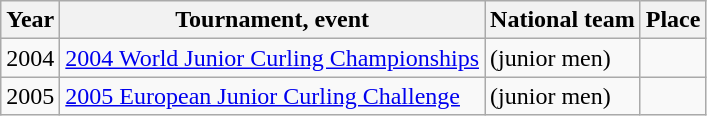<table class="wikitable">
<tr>
<th scope="col">Year</th>
<th scope="col">Tournament, event</th>
<th scope="col">National team</th>
<th scope="col">Place</th>
</tr>
<tr>
<td>2004</td>
<td><a href='#'>2004 World Junior Curling Championships</a></td>
<td> (junior men)</td>
<td></td>
</tr>
<tr>
<td>2005</td>
<td><a href='#'>2005 European Junior Curling Challenge</a></td>
<td> (junior men)</td>
<td></td>
</tr>
</table>
